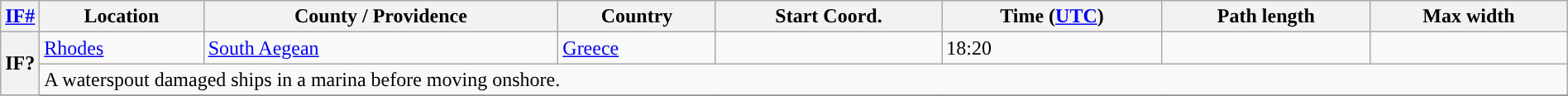<table class="wikitable sortable" style="width:100%;">
<tr>
<th scope="col" width="2%" align="center"><a href='#'>IF#</a></th>
<th scope="col" align="center" class="unsortable">Location</th>
<th scope="col" align="center" class="unsortable">County / Providence</th>
<th scope="col" align="center">Country</th>
<th scope="col" align="center">Start Coord.</th>
<th scope="col" align="center">Time (<a href='#'>UTC</a>)</th>
<th scope="col" align="center">Path length</th>
<th scope="col" align="center">Max width</th>
</tr>
<tr>
<th scope="row" rowspan="2" style="background-color:#">IF?</th>
<td><a href='#'>Rhodes</a></td>
<td><a href='#'>South Aegean</a></td>
<td><a href='#'>Greece</a></td>
<td></td>
<td>18:20</td>
<td></td>
<td></td>
</tr>
<tr class="expand-child">
<td colspan="8" style=" border-bottom: 1px solid black;">A waterspout damaged ships in a marina before moving onshore.</td>
</tr>
<tr>
</tr>
</table>
